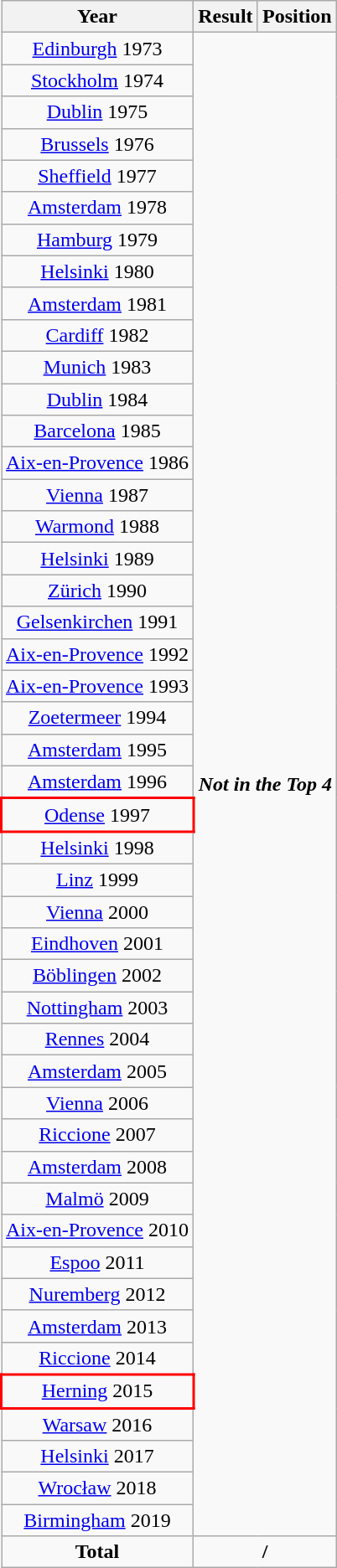<table class="wikitable" style="text-align: center;">
<tr>
<th>Year</th>
<th>Result</th>
<th>Position</th>
</tr>
<tr>
<td> <a href='#'>Edinburgh</a> 1973</td>
<td rowspan="47" colspan="2" align="center"><strong><em>Not in the Top 4</em></strong></td>
</tr>
<tr>
<td> <a href='#'>Stockholm</a> 1974</td>
</tr>
<tr>
<td> <a href='#'>Dublin</a> 1975</td>
</tr>
<tr>
<td> <a href='#'>Brussels</a> 1976</td>
</tr>
<tr>
<td> <a href='#'>Sheffield</a> 1977</td>
</tr>
<tr>
<td> <a href='#'>Amsterdam</a> 1978</td>
</tr>
<tr>
<td> <a href='#'>Hamburg</a> 1979</td>
</tr>
<tr>
<td> <a href='#'>Helsinki</a> 1980</td>
</tr>
<tr>
<td> <a href='#'>Amsterdam</a> 1981</td>
</tr>
<tr>
<td> <a href='#'>Cardiff</a> 1982</td>
</tr>
<tr>
<td> <a href='#'>Munich</a> 1983</td>
</tr>
<tr>
<td> <a href='#'>Dublin</a> 1984</td>
</tr>
<tr>
<td> <a href='#'>Barcelona</a> 1985</td>
</tr>
<tr>
<td> <a href='#'>Aix-en-Provence</a> 1986</td>
</tr>
<tr>
<td> <a href='#'>Vienna</a> 1987</td>
</tr>
<tr>
<td> <a href='#'>Warmond</a> 1988</td>
</tr>
<tr>
<td> <a href='#'>Helsinki</a> 1989</td>
</tr>
<tr>
<td> <a href='#'>Zürich</a> 1990</td>
</tr>
<tr>
<td> <a href='#'>Gelsenkirchen</a> 1991</td>
</tr>
<tr>
<td> <a href='#'>Aix-en-Provence</a> 1992</td>
</tr>
<tr>
<td> <a href='#'>Aix-en-Provence</a> 1993</td>
</tr>
<tr>
<td> <a href='#'>Zoetermeer</a> 1994</td>
</tr>
<tr>
<td> <a href='#'>Amsterdam</a> 1995</td>
</tr>
<tr>
<td> <a href='#'>Amsterdam</a> 1996</td>
</tr>
<tr>
<td style="border: 2px solid red"> <a href='#'>Odense</a> 1997</td>
</tr>
<tr>
<td> <a href='#'>Helsinki</a> 1998</td>
</tr>
<tr>
<td> <a href='#'>Linz</a> 1999</td>
</tr>
<tr>
<td> <a href='#'>Vienna</a> 2000</td>
</tr>
<tr>
<td> <a href='#'>Eindhoven</a> 2001</td>
</tr>
<tr>
<td> <a href='#'>Böblingen</a> 2002</td>
</tr>
<tr>
<td> <a href='#'>Nottingham</a> 2003</td>
</tr>
<tr>
<td> <a href='#'>Rennes</a> 2004</td>
</tr>
<tr>
<td> <a href='#'>Amsterdam</a> 2005</td>
</tr>
<tr>
<td> <a href='#'>Vienna</a> 2006</td>
</tr>
<tr>
<td> <a href='#'>Riccione</a> 2007</td>
</tr>
<tr>
<td> <a href='#'>Amsterdam</a> 2008</td>
</tr>
<tr>
<td> <a href='#'>Malmö</a> 2009</td>
</tr>
<tr>
<td> <a href='#'>Aix-en-Provence</a> 2010</td>
</tr>
<tr>
<td> <a href='#'>Espoo</a> 2011</td>
</tr>
<tr>
<td> <a href='#'>Nuremberg</a> 2012</td>
</tr>
<tr>
<td> <a href='#'>Amsterdam</a> 2013</td>
</tr>
<tr>
<td> <a href='#'>Riccione</a> 2014</td>
</tr>
<tr>
<td style="border: 2px solid red"> <a href='#'>Herning</a> 2015</td>
</tr>
<tr>
<td> <a href='#'>Warsaw</a> 2016</td>
</tr>
<tr>
<td> <a href='#'>Helsinki</a> 2017</td>
</tr>
<tr>
<td> <a href='#'>Wrocław</a> 2018</td>
</tr>
<tr>
<td> <a href='#'>Birmingham</a> 2019</td>
</tr>
<tr>
<td><strong>Total</strong></td>
<td rowspan="1" colspan="2" align="center"><strong>/</strong></td>
</tr>
</table>
